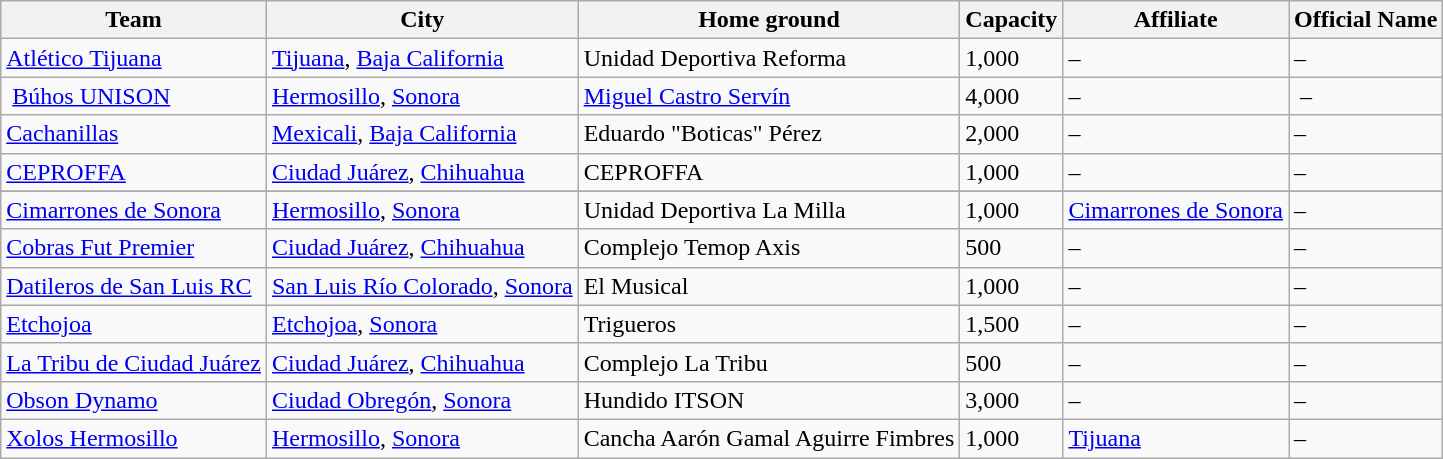<table class="wikitable sortable">
<tr>
<th>Team</th>
<th>City</th>
<th>Home ground</th>
<th>Capacity</th>
<th>Affiliate</th>
<th>Official Name</th>
</tr>
<tr>
<td><a href='#'>Atlético Tijuana</a></td>
<td><a href='#'>Tijuana</a>, <a href='#'>Baja California</a></td>
<td>Unidad Deportiva Reforma</td>
<td>1,000</td>
<td>–</td>
<td>–</td>
</tr>
<tr>
<td> <a href='#'>Búhos UNISON</a> </td>
<td><a href='#'>Hermosillo</a>, <a href='#'>Sonora</a></td>
<td><a href='#'>Miguel Castro Servín</a></td>
<td>4,000</td>
<td>– </td>
<td> –</td>
</tr>
<tr>
<td><a href='#'>Cachanillas</a></td>
<td><a href='#'>Mexicali</a>, <a href='#'>Baja California</a></td>
<td>Eduardo "Boticas" Pérez</td>
<td>2,000</td>
<td>–</td>
<td>–</td>
</tr>
<tr>
<td><a href='#'>CEPROFFA</a></td>
<td><a href='#'>Ciudad Juárez</a>, <a href='#'>Chihuahua</a></td>
<td>CEPROFFA</td>
<td>1,000</td>
<td>–</td>
<td>–</td>
</tr>
<tr>
</tr>
<tr>
<td><a href='#'>Cimarrones de Sonora</a></td>
<td><a href='#'>Hermosillo</a>, <a href='#'>Sonora</a></td>
<td>Unidad Deportiva La Milla</td>
<td>1,000</td>
<td><a href='#'>Cimarrones de Sonora</a></td>
<td>–</td>
</tr>
<tr>
<td><a href='#'>Cobras Fut Premier</a></td>
<td><a href='#'>Ciudad Juárez</a>, <a href='#'>Chihuahua</a></td>
<td>Complejo Temop Axis</td>
<td>500</td>
<td>–</td>
<td>–</td>
</tr>
<tr>
<td><a href='#'>Datileros de San Luis RC</a></td>
<td><a href='#'>San Luis Río Colorado</a>, <a href='#'>Sonora</a></td>
<td>El Musical</td>
<td>1,000</td>
<td>– </td>
<td>–</td>
</tr>
<tr>
<td><a href='#'>Etchojoa</a></td>
<td><a href='#'>Etchojoa</a>, <a href='#'>Sonora</a></td>
<td>Trigueros</td>
<td>1,500</td>
<td>–</td>
<td>–</td>
</tr>
<tr>
<td><a href='#'>La Tribu de Ciudad Juárez</a></td>
<td><a href='#'>Ciudad Juárez</a>, <a href='#'>Chihuahua</a></td>
<td>Complejo La Tribu</td>
<td>500</td>
<td>–</td>
<td>–</td>
</tr>
<tr>
<td><a href='#'>Obson Dynamo</a></td>
<td><a href='#'>Ciudad Obregón</a>, <a href='#'>Sonora</a></td>
<td>Hundido ITSON</td>
<td>3,000</td>
<td>–</td>
<td>–</td>
</tr>
<tr>
<td><a href='#'>Xolos Hermosillo</a></td>
<td><a href='#'>Hermosillo</a>, <a href='#'>Sonora</a></td>
<td>Cancha Aarón Gamal Aguirre Fimbres</td>
<td>1,000</td>
<td><a href='#'>Tijuana</a></td>
<td>–</td>
</tr>
</table>
